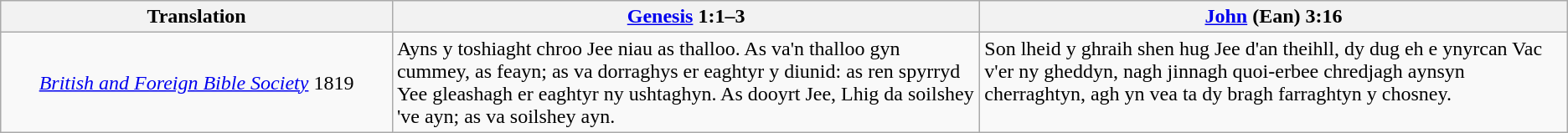<table class="wikitable">
<tr>
<th style="text-align:center; width:25%;">Translation</th>
<th style="width:37.5%;"><a href='#'>Genesis</a> 1:1–3</th>
<th style="width:37.5%;"><a href='#'>John</a> (Ean) 3:16</th>
</tr>
<tr>
<td style="text-align:center;"><em><a href='#'>British and Foreign Bible Society</a></em> 1819</td>
<td>Ayns y toshiaght chroo Jee niau as thalloo. As va'n thalloo gyn cummey, as feayn; as va dorraghys er eaghtyr y diunid: as ren spyrryd Yee gleashagh er eaghtyr ny ushtaghyn. As dooyrt Jee, Lhig da soilshey 've ayn; as va soilshey ayn.</td>
<td valign="top">Son lheid y ghraih shen hug Jee d'an theihll, dy dug eh e ynyrcan Vac v'er ny gheddyn, nagh jinnagh quoi-erbee chredjagh aynsyn cherraghtyn, agh yn vea ta dy bragh farraghtyn y chosney.</td>
</tr>
</table>
